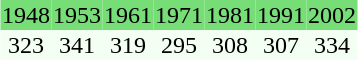<table align="center" cellspacing="0" style="background:#f3fff3">
<tr bgcolor="#77dd77">
<td align="center">1948</td>
<td align="center">1953</td>
<td align="center">1961</td>
<td align="center">1971</td>
<td align="center">1981</td>
<td align="center">1991</td>
<td align="center">2002</td>
</tr>
<tr>
<td align="center">323</td>
<td align="center">341</td>
<td align="center">319</td>
<td align="center">295</td>
<td align="center">308</td>
<td align="center">307</td>
<td align="center">334</td>
</tr>
</table>
